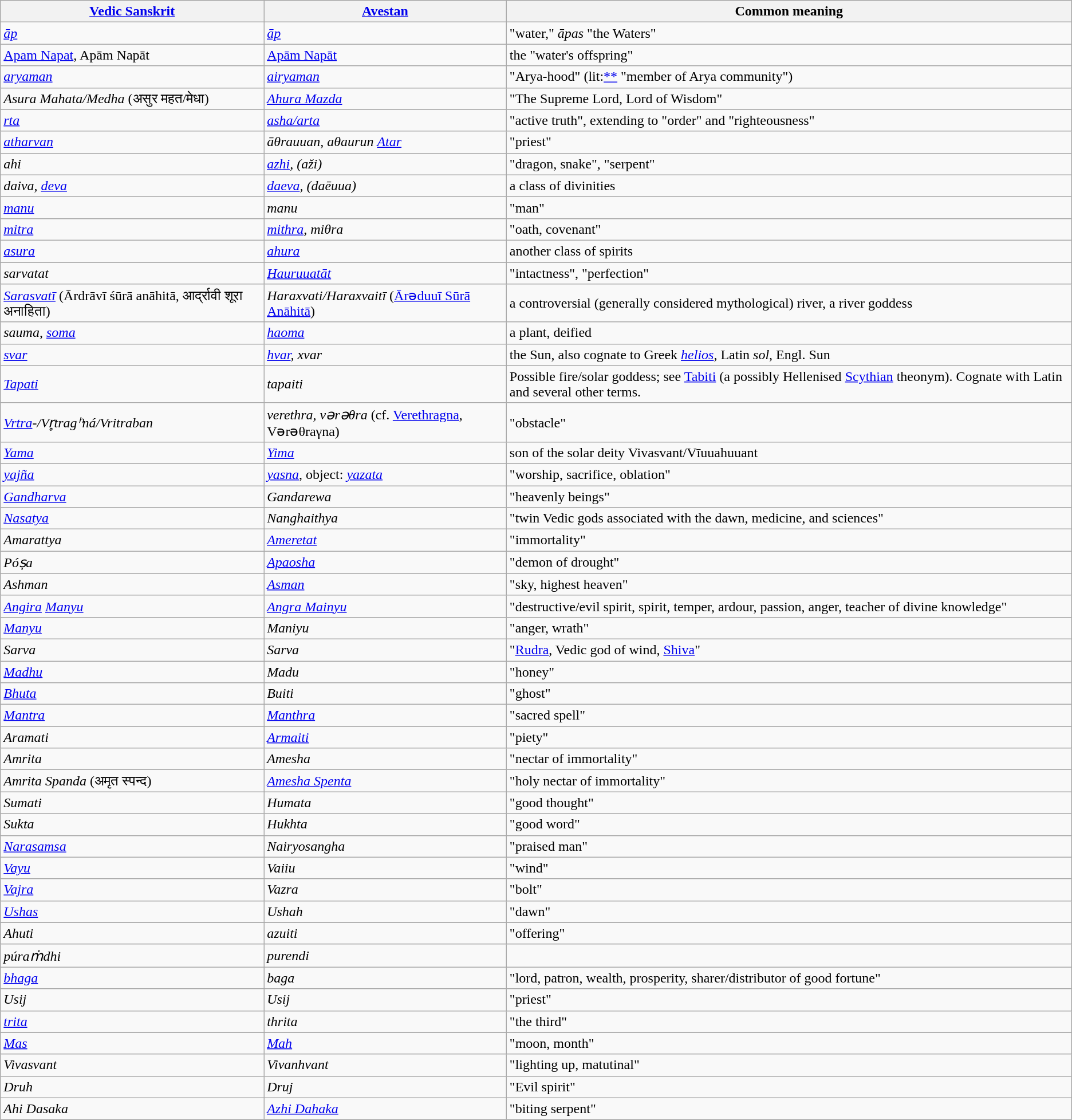<table class="wikitable collapsible sortable">
<tr>
<th><a href='#'>Vedic Sanskrit</a></th>
<th><a href='#'>Avestan</a></th>
<th>Common meaning</th>
</tr>
<tr>
<td><em><a href='#'>āp</a></em></td>
<td><em><a href='#'>āp</a></em></td>
<td>"water," <em>āpas</em> "the Waters"</td>
</tr>
<tr>
<td><a href='#'>Apam Napat</a>, Apām Napāt</td>
<td><a href='#'>Apām Napāt</a></td>
<td>the "water's offspring"</td>
</tr>
<tr>
<td><em><a href='#'>aryaman</a></em></td>
<td><em><a href='#'>airyaman</a></em></td>
<td>"Arya-hood" (lit:<a href='#'>**</a> "member of Arya community")</td>
</tr>
<tr>
<td><em>Asura Mahata/Medha</em> (असुर महत/मेधा)</td>
<td><em><a href='#'>Ahura Mazda</a></em></td>
<td>"The Supreme Lord, Lord of Wisdom"</td>
</tr>
<tr>
<td><em><a href='#'>rta</a></em></td>
<td><em><a href='#'>asha/arta</a></em></td>
<td>"active truth", extending to "order" and "righteousness"</td>
</tr>
<tr>
<td><em><a href='#'>atharvan</a></em></td>
<td><em>āθrauuan, aθaurun</em> <em><a href='#'>Atar</a></em></td>
<td>"priest" </td>
</tr>
<tr>
<td><em>ahi</em></td>
<td><em><a href='#'>azhi</a>, (aži)</em></td>
<td>"dragon, snake", "serpent"</td>
</tr>
<tr>
<td><em>daiva, <a href='#'>deva</a></em></td>
<td><em><a href='#'>daeva</a>, (daēuua)</em></td>
<td>a class of divinities</td>
</tr>
<tr>
<td><em><a href='#'>manu</a></em></td>
<td><em>manu</em></td>
<td>"man"</td>
</tr>
<tr>
<td><em><a href='#'>mitra</a></em></td>
<td><em><a href='#'>mithra</a>, miθra</em></td>
<td>"oath, covenant"</td>
</tr>
<tr>
<td><em><a href='#'>asura</a></em></td>
<td><em><a href='#'>ahura</a></em></td>
<td>another class of spirits</td>
</tr>
<tr>
<td><em>sarvatat</em></td>
<td><em><a href='#'>Hauruuatāt</a></em></td>
<td>"intactness", "perfection"</td>
</tr>
<tr>
<td><em><a href='#'>Sarasvatī</a></em> (Ārdrāvī śūrā anāhitā, आर्द्रावी शूरा अनाहिता)</td>
<td><em>Haraxvati/Haraxvaitī</em> (<a href='#'>Ārəduuī Sūrā Anāhitā</a>)</td>
<td>a controversial (generally considered mythological) river, a river goddess</td>
</tr>
<tr>
<td><em>sauma, <a href='#'>soma</a></em></td>
<td><em><a href='#'>haoma</a></em></td>
<td>a plant, deified</td>
</tr>
<tr>
<td><em><a href='#'>svar</a></em></td>
<td><em><a href='#'>hvar</a>, xvar</em></td>
<td>the Sun, also cognate to Greek <em><a href='#'>helios</a></em>, Latin <em>sol</em>, Engl. Sun</td>
</tr>
<tr>
<td><em><a href='#'>Tapati</a></em></td>
<td><em>tapaiti</em></td>
<td>Possible fire/solar goddess; see <a href='#'>Tabiti</a> (a possibly Hellenised <a href='#'>Scythian</a> theonym). Cognate with Latin  and several other terms.</td>
</tr>
<tr>
<td><em><a href='#'>Vrtra</a>-/Vr̥tragʰná/Vritraban</em></td>
<td><em>verethra, vərəθra</em> (cf. <a href='#'>Verethragna</a>, Vərəθraγna)</td>
<td>"obstacle"</td>
</tr>
<tr>
<td><em><a href='#'>Yama</a></em></td>
<td><em><a href='#'>Yima</a></em></td>
<td>son of the solar deity Vivasvant/Vīuuahuuant</td>
</tr>
<tr>
<td><em><a href='#'>yajña</a></em></td>
<td><em><a href='#'>yasna</a></em>, object: <em><a href='#'>yazata</a></em></td>
<td>"worship, sacrifice, oblation"</td>
</tr>
<tr>
<td><em><a href='#'>Gandharva</a></em></td>
<td><em>Gandarewa</em></td>
<td>"heavenly beings"</td>
</tr>
<tr>
<td><em><a href='#'>Nasatya</a></em></td>
<td><em>Nanghaithya</em></td>
<td>"twin Vedic gods associated with the dawn, medicine, and sciences"</td>
</tr>
<tr>
<td><em>Amarattya</em></td>
<td><em><a href='#'>Ameretat</a></em></td>
<td>"immortality"</td>
</tr>
<tr>
<td><em>Póṣa</em></td>
<td><em><a href='#'>Apaosha</a></em></td>
<td>"demon of drought"</td>
</tr>
<tr>
<td><em>Ashman</em></td>
<td><em><a href='#'>Asman</a></em></td>
<td>"sky, highest heaven"</td>
</tr>
<tr>
<td><em><a href='#'>Angira</a></em> <em><a href='#'>Manyu</a></em></td>
<td><em><a href='#'>Angra Mainyu</a></em></td>
<td>"destructive/evil spirit, spirit, temper, ardour, passion, anger, teacher of divine knowledge"</td>
</tr>
<tr>
<td><em><a href='#'>Manyu</a></em></td>
<td><em>Maniyu</em></td>
<td>"anger, wrath"</td>
</tr>
<tr>
<td><em>Sarva</em></td>
<td><em>Sarva</em></td>
<td>"<a href='#'>Rudra</a>, Vedic god of wind, <a href='#'>Shiva</a>"</td>
</tr>
<tr>
<td><em><a href='#'>Madhu</a></em></td>
<td><em>Madu</em></td>
<td>"honey"</td>
</tr>
<tr>
<td><em><a href='#'>Bhuta</a></em></td>
<td><em>Buiti</em></td>
<td>"ghost"</td>
</tr>
<tr>
<td><em><a href='#'>Mantra</a></em></td>
<td><em><a href='#'>Manthra</a></em></td>
<td>"sacred spell"</td>
</tr>
<tr>
<td><em>Aramati</em></td>
<td><em><a href='#'>Armaiti</a></em></td>
<td>"piety"</td>
</tr>
<tr>
<td><em>Amrita</em></td>
<td><em>Amesha</em></td>
<td>"nectar of immortality"</td>
</tr>
<tr>
<td><em>Amrita Spanda</em> (अमृत स्पन्द)</td>
<td><em><a href='#'>Amesha Spenta</a></em></td>
<td>"holy nectar of immortality"</td>
</tr>
<tr>
<td><em>Sumati</em></td>
<td><em>Humata</em></td>
<td>"good thought"</td>
</tr>
<tr>
<td><em>Sukta</em></td>
<td><em>Hukhta</em></td>
<td>"good word"</td>
</tr>
<tr>
<td><em><a href='#'>Narasamsa</a></em></td>
<td><em>Nairyosangha</em></td>
<td>"praised man"</td>
</tr>
<tr>
<td><em><a href='#'>Vayu</a></em></td>
<td><em>Vaiiu</em></td>
<td>"wind"</td>
</tr>
<tr>
<td><em><a href='#'>Vajra</a></em></td>
<td><em>Vazra</em></td>
<td>"bolt"</td>
</tr>
<tr>
<td><em><a href='#'>Ushas</a></em></td>
<td><em>Ushah</em></td>
<td>"dawn"</td>
</tr>
<tr>
<td><em>Ahuti</em></td>
<td><em>azuiti</em></td>
<td>"offering"</td>
</tr>
<tr>
<td><em>púraṁdhi</em></td>
<td><em>purendi</em></td>
<td></td>
</tr>
<tr>
<td><em><a href='#'>bhaga</a></em></td>
<td><em>baga</em></td>
<td>"lord, patron, wealth, prosperity, sharer/distributor of good fortune"</td>
</tr>
<tr>
<td><em>Usij</em></td>
<td><em>Usij</em></td>
<td>"priest"</td>
</tr>
<tr>
<td><em><a href='#'>trita</a></em></td>
<td><em>thrita</em></td>
<td>"the third"</td>
</tr>
<tr>
<td><em><a href='#'>Mas</a></em></td>
<td><em><a href='#'>Mah</a></em></td>
<td>"moon, month"</td>
</tr>
<tr>
<td><em>Vivasvant</em></td>
<td><em>Vivanhvant</em></td>
<td>"lighting up, matutinal"</td>
</tr>
<tr>
<td><em>Druh</em></td>
<td><em>Druj</em></td>
<td>"Evil spirit"</td>
</tr>
<tr>
<td><em>Ahi Dasaka</em></td>
<td><em><a href='#'>Azhi Dahaka</a></em></td>
<td>"biting serpent"</td>
</tr>
<tr>
</tr>
</table>
